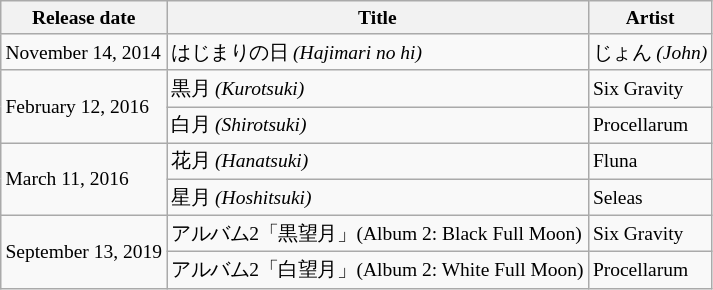<table class="wikitable" style="font-size:small;">
<tr>
<th>Release date</th>
<th>Title</th>
<th>Artist</th>
</tr>
<tr>
<td>November 14, 2014</td>
<td>はじまりの日 <em>(Hajimari no hi)</em></td>
<td>じょん <em>(John)</em></td>
</tr>
<tr>
<td rowspan="2">February 12, 2016</td>
<td>黒月 <em>(Kurotsuki)</em></td>
<td>Six Gravity</td>
</tr>
<tr>
<td>白月 <em>(Shirotsuki)</em></td>
<td>Procellarum</td>
</tr>
<tr>
<td rowspan="2">March 11, 2016</td>
<td>花月 <em>(Hanatsuki)</em></td>
<td>Fluna</td>
</tr>
<tr>
<td>星月 <em>(Hoshitsuki)</em></td>
<td>Seleas</td>
</tr>
<tr>
<td rowspan="2">September 13, 2019</td>
<td>アルバム2「黒望月」(Album 2: Black Full Moon)</td>
<td>Six Gravity</td>
</tr>
<tr>
<td>アルバム2「白望月」(Album 2: White Full Moon)</td>
<td>Procellarum</td>
</tr>
</table>
